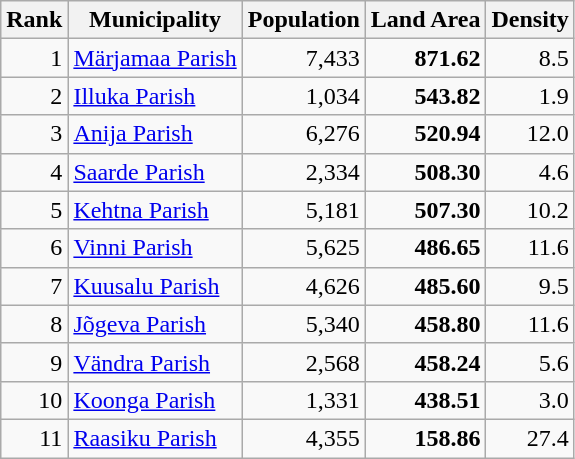<table class="wikitable">
<tr>
<th>Rank</th>
<th>Municipality</th>
<th>Population</th>
<th>Land Area</th>
<th>Density</th>
</tr>
<tr align=right>
<td>1</td>
<td align=left><a href='#'>Märjamaa Parish</a></td>
<td>7,433</td>
<td><strong>871.62</strong></td>
<td>8.5</td>
</tr>
<tr align=right>
<td>2</td>
<td align=left><a href='#'>Illuka Parish</a></td>
<td>1,034</td>
<td><strong>543.82</strong></td>
<td>1.9</td>
</tr>
<tr align=right>
<td>3</td>
<td align=left><a href='#'>Anija Parish</a></td>
<td>6,276</td>
<td><strong>520.94</strong></td>
<td>12.0</td>
</tr>
<tr align=right>
<td>4</td>
<td align=left><a href='#'>Saarde Parish</a></td>
<td>2,334</td>
<td><strong>508.30</strong></td>
<td>4.6</td>
</tr>
<tr align=right>
<td>5</td>
<td align=left><a href='#'>Kehtna Parish</a></td>
<td>5,181</td>
<td><strong>507.30</strong></td>
<td>10.2</td>
</tr>
<tr align=right>
<td>6</td>
<td align=left><a href='#'>Vinni Parish</a></td>
<td>5,625</td>
<td><strong>486.65</strong></td>
<td>11.6</td>
</tr>
<tr align=right>
<td>7</td>
<td align=left><a href='#'>Kuusalu Parish</a></td>
<td>4,626</td>
<td><strong>485.60</strong></td>
<td>9.5</td>
</tr>
<tr align=right>
<td>8</td>
<td align=left><a href='#'>Jõgeva Parish</a></td>
<td>5,340</td>
<td><strong>458.80</strong></td>
<td>11.6</td>
</tr>
<tr align=right>
<td>9</td>
<td align=left><a href='#'>Vändra Parish</a></td>
<td>2,568</td>
<td><strong>458.24</strong></td>
<td>5.6</td>
</tr>
<tr align=right>
<td>10</td>
<td align=left><a href='#'>Koonga Parish</a></td>
<td>1,331</td>
<td><strong>438.51</strong></td>
<td>3.0</td>
</tr>
<tr align=right>
<td>11</td>
<td align=left><a href='#'>Raasiku Parish</a></td>
<td>4,355</td>
<td><strong>158.86</strong></td>
<td>27.4</td>
</tr>
</table>
